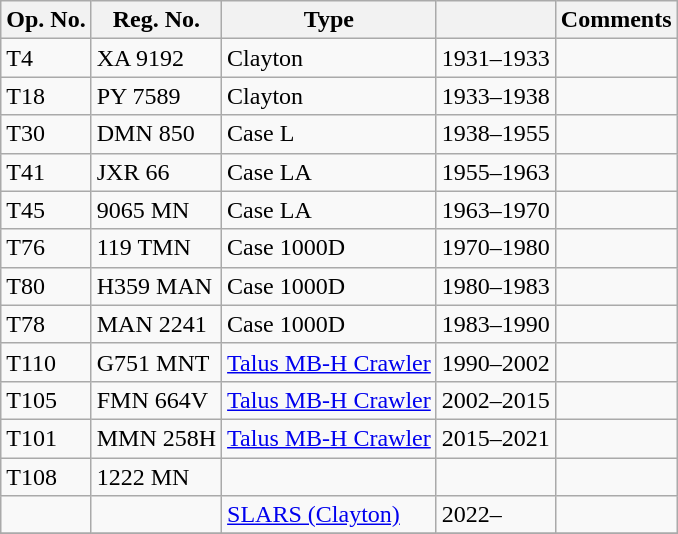<table class="wikitable">
<tr>
<th>Op. No.</th>
<th>Reg. No.</th>
<th>Type</th>
<th></th>
<th>Comments</th>
</tr>
<tr>
<td>T4</td>
<td>XA 9192</td>
<td>Clayton</td>
<td>1931–1933</td>
<td></td>
</tr>
<tr>
<td>T18</td>
<td>PY 7589</td>
<td>Clayton</td>
<td>1933–1938</td>
<td></td>
</tr>
<tr>
<td>T30</td>
<td>DMN 850</td>
<td>Case L</td>
<td>1938–1955</td>
<td></td>
</tr>
<tr>
<td>T41</td>
<td>JXR 66</td>
<td>Case LA</td>
<td>1955–1963</td>
<td></td>
</tr>
<tr>
<td>T45</td>
<td>9065 MN</td>
<td>Case LA</td>
<td>1963–1970</td>
<td></td>
</tr>
<tr>
<td>T76</td>
<td>119 TMN</td>
<td>Case 1000D</td>
<td>1970–1980</td>
<td></td>
</tr>
<tr>
<td>T80</td>
<td>H359 MAN</td>
<td>Case 1000D</td>
<td>1980–1983</td>
<td></td>
</tr>
<tr>
<td>T78</td>
<td>MAN 2241</td>
<td>Case 1000D</td>
<td>1983–1990</td>
<td></td>
</tr>
<tr>
<td>T110</td>
<td>G751 MNT</td>
<td><a href='#'>Talus MB-H Crawler</a></td>
<td>1990–2002</td>
<td></td>
</tr>
<tr>
<td>T105</td>
<td>FMN 664V</td>
<td><a href='#'>Talus MB-H Crawler</a></td>
<td>2002–2015</td>
<td></td>
</tr>
<tr>
<td>T101</td>
<td>MMN 258H</td>
<td><a href='#'>Talus MB-H Crawler</a></td>
<td>2015–2021</td>
<td></td>
</tr>
<tr>
<td>T108</td>
<td>1222 MN</td>
<td></td>
<td></td>
<td></td>
</tr>
<tr>
<td></td>
<td></td>
<td><a href='#'>SLARS (Clayton)</a></td>
<td>2022–</td>
<td></td>
</tr>
<tr>
</tr>
</table>
